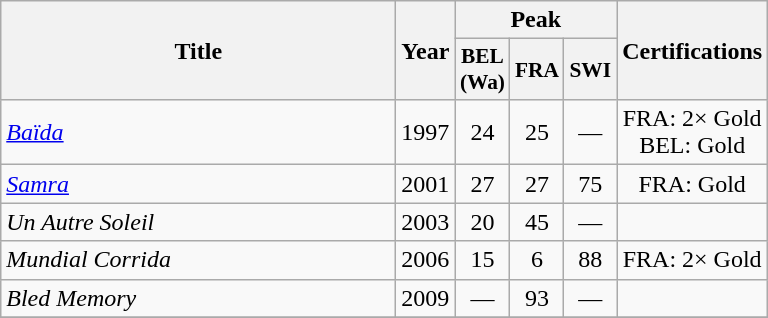<table class="wikitable" style="text-align:center;">
<tr>
<th scope="col" rowspan="2" style="width:16em;">Title</th>
<th scope="col" rowspan="2">Year</th>
<th scope="col" colspan="3">Peak</th>
<th scope="col" rowspan="2">Certifications</th>
</tr>
<tr>
<th scope="col" style="width:2em;font-size:89%;">BEL<br>(Wa)</th>
<th scope="col" style="width:2em;font-size:89%;">FRA<br></th>
<th scope="col" style="width:2em;font-size:89%;">SWI</th>
</tr>
<tr>
<td style="text-align: left;"><em><a href='#'>Baïda</a></em></td>
<td>1997</td>
<td>24</td>
<td>25</td>
<td>—</td>
<td>FRA: 2× Gold<br>BEL: Gold </td>
</tr>
<tr>
<td style="text-align: left;"><em><a href='#'>Samra</a></em></td>
<td>2001</td>
<td>27</td>
<td>27</td>
<td>75</td>
<td>FRA: Gold </td>
</tr>
<tr>
<td style="text-align: left;"><em>Un Autre Soleil</em></td>
<td>2003</td>
<td>20</td>
<td>45</td>
<td>—</td>
<td></td>
</tr>
<tr>
<td style="text-align: left;"><em>Mundial Corrida</em></td>
<td>2006</td>
<td>15</td>
<td>6</td>
<td>88</td>
<td>FRA: 2× Gold </td>
</tr>
<tr>
<td style="text-align: left;"><em>Bled Memory</em></td>
<td>2009</td>
<td>—</td>
<td>93</td>
<td>—</td>
<td></td>
</tr>
<tr>
</tr>
</table>
